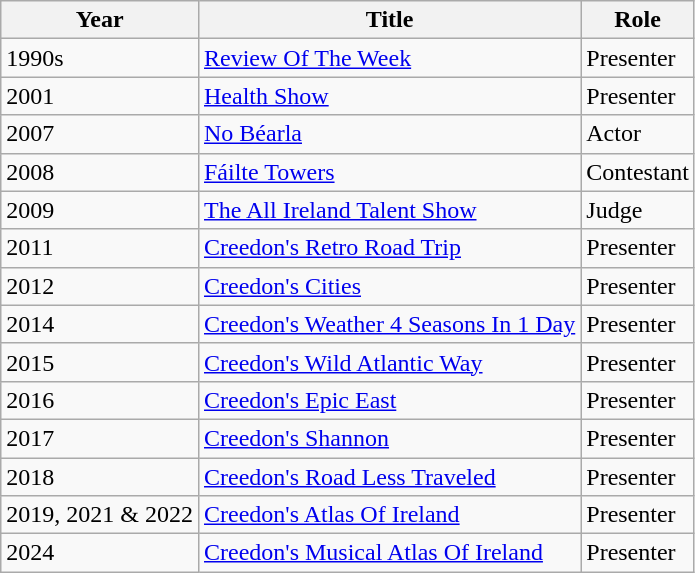<table class="wikitable">
<tr>
<th>Year</th>
<th>Title</th>
<th>Role</th>
</tr>
<tr>
<td>1990s</td>
<td><a href='#'>Review Of The Week</a></td>
<td>Presenter</td>
</tr>
<tr>
<td>2001</td>
<td><a href='#'>Health Show</a></td>
<td>Presenter</td>
</tr>
<tr>
<td>2007</td>
<td><a href='#'>No Béarla</a></td>
<td>Actor</td>
</tr>
<tr>
<td>2008</td>
<td><a href='#'>Fáilte Towers</a></td>
<td>Contestant</td>
</tr>
<tr>
<td>2009</td>
<td><a href='#'>The All Ireland Talent Show</a></td>
<td>Judge</td>
</tr>
<tr>
<td>2011</td>
<td><a href='#'>Creedon's Retro Road Trip</a></td>
<td>Presenter</td>
</tr>
<tr>
<td>2012</td>
<td><a href='#'>Creedon's Cities</a></td>
<td>Presenter</td>
</tr>
<tr>
<td>2014</td>
<td><a href='#'>Creedon's Weather 4 Seasons In 1 Day</a></td>
<td>Presenter</td>
</tr>
<tr>
<td>2015</td>
<td><a href='#'>Creedon's Wild Atlantic Way</a></td>
<td>Presenter</td>
</tr>
<tr>
<td>2016</td>
<td><a href='#'>Creedon's Epic East</a></td>
<td>Presenter</td>
</tr>
<tr>
<td>2017</td>
<td><a href='#'>Creedon's Shannon</a></td>
<td>Presenter</td>
</tr>
<tr>
<td>2018</td>
<td><a href='#'>Creedon's Road Less Traveled</a></td>
<td>Presenter</td>
</tr>
<tr>
<td>2019, 2021 & 2022</td>
<td><a href='#'>Creedon's Atlas Of Ireland</a></td>
<td>Presenter</td>
</tr>
<tr>
<td>2024</td>
<td><a href='#'>Creedon's Musical Atlas Of Ireland</a></td>
<td>Presenter</td>
</tr>
</table>
